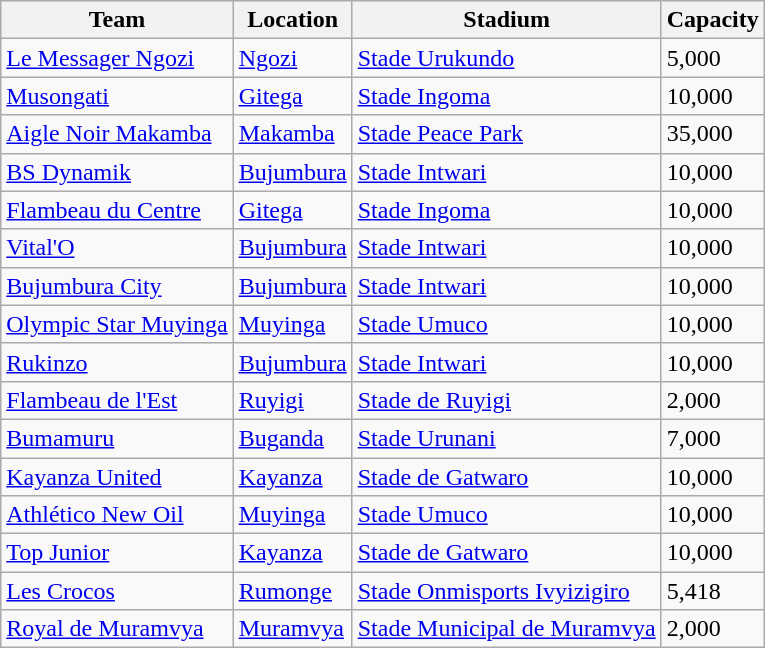<table class="wikitable sortable">
<tr>
<th>Team</th>
<th>Location</th>
<th>Stadium</th>
<th>Capacity</th>
</tr>
<tr>
<td><a href='#'>Le Messager Ngozi</a></td>
<td><a href='#'>Ngozi</a></td>
<td><a href='#'>Stade Urukundo</a></td>
<td>5,000</td>
</tr>
<tr>
<td><a href='#'>Musongati</a></td>
<td><a href='#'>Gitega</a></td>
<td><a href='#'>Stade Ingoma</a></td>
<td>10,000</td>
</tr>
<tr>
<td><a href='#'>Aigle Noir Makamba</a></td>
<td><a href='#'>Makamba</a></td>
<td><a href='#'>Stade Peace Park</a></td>
<td>35,000</td>
</tr>
<tr>
<td><a href='#'>BS Dynamik</a></td>
<td><a href='#'>Bujumbura</a></td>
<td><a href='#'>Stade Intwari</a></td>
<td>10,000</td>
</tr>
<tr>
<td><a href='#'>Flambeau du Centre</a></td>
<td><a href='#'>Gitega</a></td>
<td><a href='#'>Stade Ingoma</a></td>
<td>10,000</td>
</tr>
<tr>
<td><a href='#'>Vital'O</a></td>
<td><a href='#'>Bujumbura</a></td>
<td><a href='#'>Stade Intwari</a></td>
<td>10,000</td>
</tr>
<tr>
<td><a href='#'>Bujumbura City</a></td>
<td><a href='#'>Bujumbura</a></td>
<td><a href='#'>Stade Intwari</a></td>
<td>10,000</td>
</tr>
<tr>
<td><a href='#'>Olympic Star Muyinga</a></td>
<td><a href='#'>Muyinga</a></td>
<td><a href='#'>Stade Umuco</a></td>
<td>10,000</td>
</tr>
<tr>
<td><a href='#'>Rukinzo</a></td>
<td><a href='#'>Bujumbura</a></td>
<td><a href='#'>Stade Intwari</a></td>
<td>10,000</td>
</tr>
<tr>
<td><a href='#'>Flambeau de l'Est</a></td>
<td><a href='#'>Ruyigi</a></td>
<td><a href='#'>Stade de Ruyigi</a></td>
<td>2,000</td>
</tr>
<tr>
<td><a href='#'>Bumamuru</a></td>
<td><a href='#'>Buganda</a></td>
<td><a href='#'>Stade Urunani</a></td>
<td>7,000</td>
</tr>
<tr>
<td><a href='#'>Kayanza United</a></td>
<td><a href='#'>Kayanza</a></td>
<td><a href='#'>Stade de Gatwaro</a></td>
<td>10,000</td>
</tr>
<tr>
<td><a href='#'>Athlético New Oil</a></td>
<td><a href='#'>Muyinga</a></td>
<td><a href='#'>Stade Umuco</a></td>
<td>10,000</td>
</tr>
<tr>
<td><a href='#'>Top Junior</a></td>
<td><a href='#'>Kayanza</a></td>
<td><a href='#'>Stade de Gatwaro</a></td>
<td>10,000</td>
</tr>
<tr>
<td><a href='#'>Les Crocos</a></td>
<td><a href='#'>Rumonge</a></td>
<td><a href='#'>Stade Onmisports Ivyizigiro</a></td>
<td>5,418</td>
</tr>
<tr>
<td><a href='#'>Royal de Muramvya</a></td>
<td><a href='#'>Muramvya</a></td>
<td><a href='#'>Stade Municipal de Muramvya</a></td>
<td>2,000</td>
</tr>
</table>
